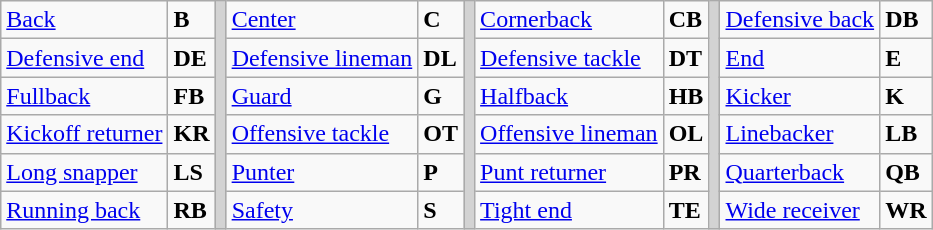<table class="wikitable">
<tr>
<td><a href='#'>Back</a></td>
<td><strong>B</strong></td>
<td rowSpan="6" style="background-color:lightgrey;"></td>
<td><a href='#'>Center</a></td>
<td><strong>C</strong></td>
<td rowSpan="6" style="background-color:lightgrey;"></td>
<td><a href='#'>Cornerback</a></td>
<td><strong>CB</strong></td>
<td rowSpan="6" style="background-color:lightgrey;"></td>
<td><a href='#'>Defensive back</a></td>
<td><strong>DB</strong></td>
</tr>
<tr>
<td><a href='#'>Defensive end</a></td>
<td><strong>DE</strong></td>
<td><a href='#'>Defensive lineman</a></td>
<td><strong>DL</strong></td>
<td><a href='#'>Defensive tackle</a></td>
<td><strong>DT</strong></td>
<td><a href='#'>End</a></td>
<td><strong>E</strong></td>
</tr>
<tr>
<td><a href='#'>Fullback</a></td>
<td><strong>FB</strong></td>
<td><a href='#'>Guard</a></td>
<td><strong>G</strong></td>
<td><a href='#'>Halfback</a></td>
<td><strong>HB</strong></td>
<td><a href='#'>Kicker</a></td>
<td><strong>K</strong></td>
</tr>
<tr>
<td><a href='#'>Kickoff returner</a></td>
<td><strong>KR</strong></td>
<td><a href='#'>Offensive tackle</a></td>
<td><strong>OT</strong></td>
<td><a href='#'>Offensive lineman</a></td>
<td><strong>OL</strong></td>
<td><a href='#'>Linebacker</a></td>
<td><strong>LB</strong></td>
</tr>
<tr>
<td><a href='#'>Long snapper</a></td>
<td><strong>LS</strong></td>
<td><a href='#'>Punter</a></td>
<td><strong>P</strong></td>
<td><a href='#'>Punt returner</a></td>
<td><strong>PR</strong></td>
<td><a href='#'>Quarterback</a></td>
<td><strong>QB</strong></td>
</tr>
<tr>
<td><a href='#'>Running back</a></td>
<td><strong>RB</strong></td>
<td><a href='#'>Safety</a></td>
<td><strong>S</strong></td>
<td><a href='#'>Tight end</a></td>
<td><strong>TE</strong></td>
<td><a href='#'>Wide receiver</a></td>
<td><strong>WR</strong></td>
</tr>
</table>
